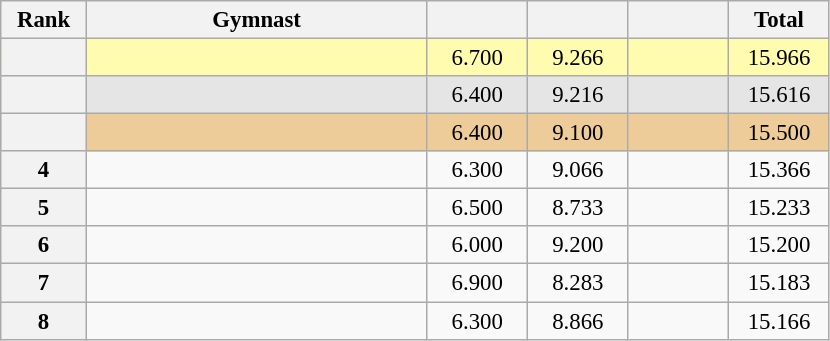<table class="wikitable sortable" style="text-align:center; font-size:95%">
<tr>
<th scope="col" style="width:50px;">Rank</th>
<th scope="col" style="width:220px;">Gymnast</th>
<th scope="col" style="width:60px;"></th>
<th scope="col" style="width:60px;"></th>
<th scope="col" style="width:60px;"></th>
<th scope="col" style="width:60px;">Total</th>
</tr>
<tr style="background:#fffcaf;">
<th scope=row style="text-align:center"></th>
<td style="text-align:left;"></td>
<td>6.700</td>
<td>9.266</td>
<td></td>
<td>15.966</td>
</tr>
<tr style="background:#e5e5e5;">
<th scope=row style="text-align:center"></th>
<td style="text-align:left;"></td>
<td>6.400</td>
<td>9.216</td>
<td></td>
<td>15.616</td>
</tr>
<tr style="background:#ec9;">
<th scope=row style="text-align:center"></th>
<td style="text-align:left;"></td>
<td>6.400</td>
<td>9.100</td>
<td></td>
<td>15.500</td>
</tr>
<tr>
<th scope=row style="text-align:center">4</th>
<td style="text-align:left;"></td>
<td>6.300</td>
<td>9.066</td>
<td></td>
<td>15.366</td>
</tr>
<tr>
<th scope=row style="text-align:center">5</th>
<td style="text-align:left;"></td>
<td>6.500</td>
<td>8.733</td>
<td></td>
<td>15.233</td>
</tr>
<tr>
<th scope=row style="text-align:center">6</th>
<td style="text-align:left;"></td>
<td>6.000</td>
<td>9.200</td>
<td></td>
<td>15.200</td>
</tr>
<tr>
<th scope=row style="text-align:center">7</th>
<td style="text-align:left;"></td>
<td>6.900</td>
<td>8.283</td>
<td></td>
<td>15.183</td>
</tr>
<tr>
<th scope=row style="text-align:center">8</th>
<td style="text-align:left;"></td>
<td>6.300</td>
<td>8.866</td>
<td></td>
<td>15.166</td>
</tr>
</table>
